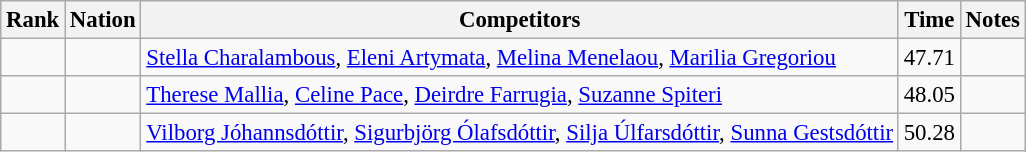<table class="wikitable sortable" style="text-align:center; font-size:95%">
<tr>
<th>Rank</th>
<th>Nation</th>
<th>Competitors</th>
<th>Time</th>
<th>Notes</th>
</tr>
<tr>
<td></td>
<td align=left></td>
<td align=left><a href='#'>Stella Charalambous</a>, <a href='#'>Eleni Artymata</a>, <a href='#'>Melina Menelaou</a>, <a href='#'>Marilia Gregoriou</a></td>
<td>47.71</td>
<td></td>
</tr>
<tr>
<td></td>
<td align=left></td>
<td align=left><a href='#'>Therese Mallia</a>, <a href='#'>Celine Pace</a>, <a href='#'>Deirdre Farrugia</a>, <a href='#'>Suzanne Spiteri</a></td>
<td>48.05</td>
<td></td>
</tr>
<tr>
<td></td>
<td align=left></td>
<td align=left><a href='#'>Vilborg Jóhannsdóttir</a>, <a href='#'>Sigurbjörg Ólafsdóttir</a>, <a href='#'>Silja Úlfarsdóttir</a>, <a href='#'>Sunna Gestsdóttir</a></td>
<td>50.28</td>
<td></td>
</tr>
</table>
